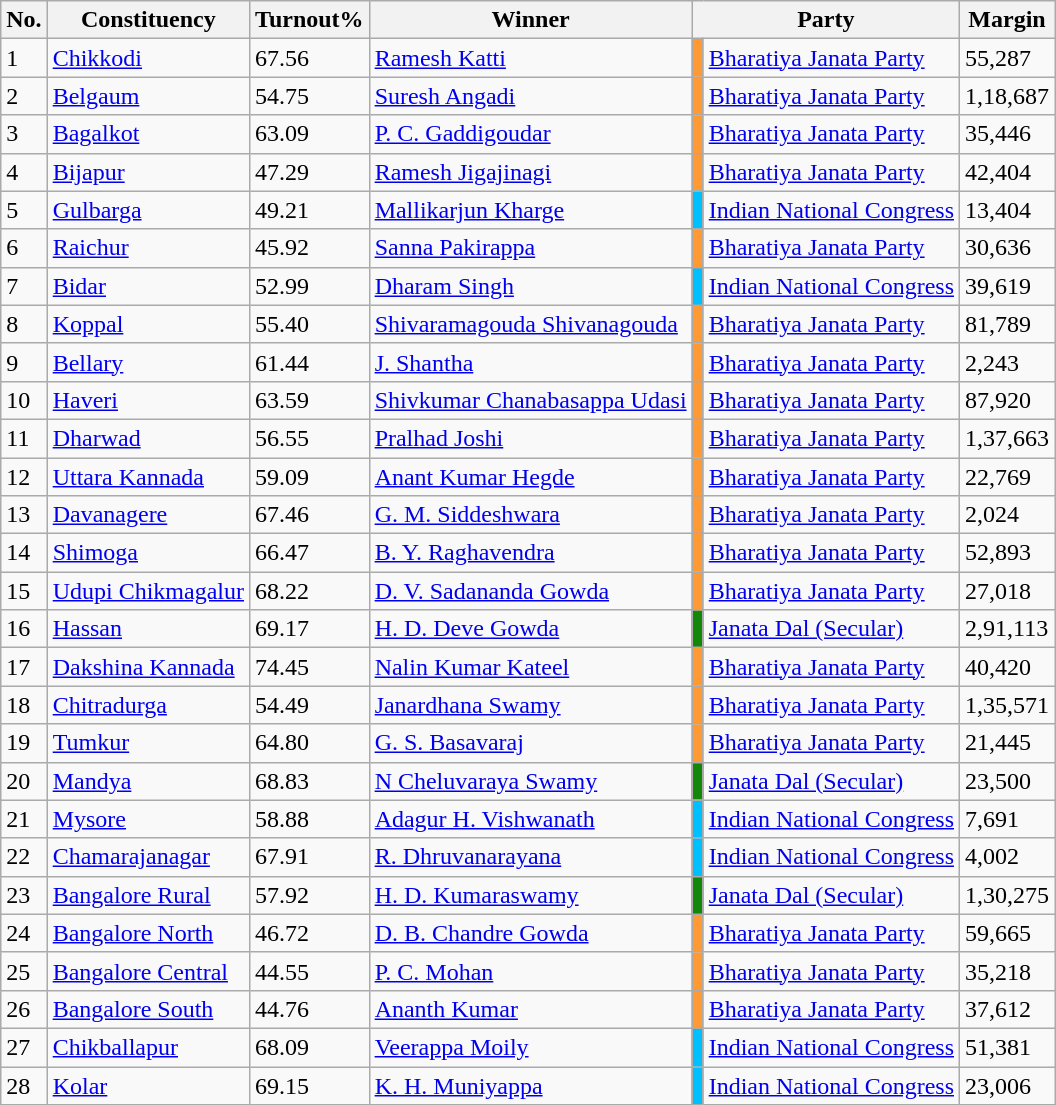<table class="wikitable sortable">
<tr>
<th>No.</th>
<th>Constituency</th>
<th>Turnout%</th>
<th>Winner</th>
<th colspan="2">Party</th>
<th>Margin</th>
</tr>
<tr>
<td>1</td>
<td><a href='#'>Chikkodi</a></td>
<td>67.56</td>
<td><a href='#'>Ramesh Katti</a></td>
<td bgcolor="#FF9933"></td>
<td><a href='#'>Bharatiya Janata Party</a></td>
<td>55,287</td>
</tr>
<tr>
<td>2</td>
<td><a href='#'>Belgaum</a></td>
<td>54.75</td>
<td><a href='#'>Suresh Angadi</a></td>
<td bgcolor="#FF9933"></td>
<td><a href='#'>Bharatiya Janata Party</a></td>
<td>1,18,687</td>
</tr>
<tr>
<td>3</td>
<td><a href='#'>Bagalkot</a></td>
<td>63.09</td>
<td><a href='#'>P. C. Gaddigoudar</a></td>
<td bgcolor="#FF9933"></td>
<td><a href='#'>Bharatiya Janata Party</a></td>
<td>35,446</td>
</tr>
<tr>
<td>4</td>
<td><a href='#'>Bijapur</a></td>
<td>47.29</td>
<td><a href='#'>Ramesh Jigajinagi</a></td>
<td bgcolor="#FF9933"></td>
<td><a href='#'>Bharatiya Janata Party</a></td>
<td>42,404</td>
</tr>
<tr>
<td>5</td>
<td><a href='#'>Gulbarga</a></td>
<td>49.21</td>
<td><a href='#'>Mallikarjun Kharge</a></td>
<td bgcolor="#00BFFF"></td>
<td><a href='#'>Indian National Congress</a></td>
<td>13,404</td>
</tr>
<tr>
<td>6</td>
<td><a href='#'>Raichur</a></td>
<td>45.92</td>
<td><a href='#'>Sanna Pakirappa</a></td>
<td bgcolor="#FF9933"></td>
<td><a href='#'>Bharatiya Janata Party</a></td>
<td>30,636</td>
</tr>
<tr>
<td>7</td>
<td><a href='#'>Bidar</a></td>
<td>52.99</td>
<td><a href='#'>Dharam Singh</a></td>
<td bgcolor="#00BFFF"></td>
<td><a href='#'>Indian National Congress</a></td>
<td>39,619</td>
</tr>
<tr>
<td>8</td>
<td><a href='#'>Koppal</a></td>
<td>55.40</td>
<td><a href='#'>Shivaramagouda Shivanagouda</a></td>
<td bgcolor="#FF9933"></td>
<td><a href='#'>Bharatiya Janata Party</a></td>
<td>81,789</td>
</tr>
<tr>
<td>9</td>
<td><a href='#'>Bellary</a></td>
<td>61.44</td>
<td><a href='#'>J. Shantha</a></td>
<td bgcolor="#FF9933"></td>
<td><a href='#'>Bharatiya Janata Party</a></td>
<td>2,243</td>
</tr>
<tr>
<td>10</td>
<td><a href='#'>Haveri</a></td>
<td>63.59</td>
<td><a href='#'>Shivkumar Chanabasappa Udasi</a></td>
<td bgcolor="#FF9933"></td>
<td><a href='#'>Bharatiya Janata Party</a></td>
<td>87,920</td>
</tr>
<tr>
<td>11</td>
<td><a href='#'>Dharwad</a></td>
<td>56.55</td>
<td><a href='#'>Pralhad Joshi</a></td>
<td bgcolor="#FF9933"></td>
<td><a href='#'>Bharatiya Janata Party</a></td>
<td>1,37,663</td>
</tr>
<tr>
<td>12</td>
<td><a href='#'>Uttara Kannada</a></td>
<td>59.09</td>
<td><a href='#'>Anant Kumar Hegde</a></td>
<td bgcolor="#FF9933"></td>
<td><a href='#'>Bharatiya Janata Party</a></td>
<td>22,769</td>
</tr>
<tr>
<td>13</td>
<td><a href='#'>Davanagere</a></td>
<td>67.46</td>
<td><a href='#'>G. M. Siddeshwara</a></td>
<td bgcolor="#FF9933"></td>
<td><a href='#'>Bharatiya Janata Party</a></td>
<td>2,024</td>
</tr>
<tr>
<td>14</td>
<td><a href='#'>Shimoga</a></td>
<td>66.47</td>
<td><a href='#'>B. Y. Raghavendra</a></td>
<td bgcolor="#FF9933"></td>
<td><a href='#'>Bharatiya Janata Party</a></td>
<td>52,893</td>
</tr>
<tr>
<td>15</td>
<td><a href='#'>Udupi Chikmagalur</a></td>
<td>68.22</td>
<td><a href='#'>D. V. Sadananda Gowda</a></td>
<td bgcolor="#FF9933"></td>
<td><a href='#'>Bharatiya Janata Party</a></td>
<td>27,018</td>
</tr>
<tr>
<td>16</td>
<td><a href='#'>Hassan</a></td>
<td>69.17</td>
<td><a href='#'>H. D. Deve Gowda</a></td>
<td bgcolor="#138808"></td>
<td><a href='#'>Janata Dal (Secular)</a></td>
<td>2,91,113</td>
</tr>
<tr>
<td>17</td>
<td><a href='#'>Dakshina Kannada</a></td>
<td>74.45</td>
<td><a href='#'>Nalin Kumar Kateel</a></td>
<td bgcolor="#FF9933"></td>
<td><a href='#'>Bharatiya Janata Party</a></td>
<td>40,420</td>
</tr>
<tr>
<td>18</td>
<td><a href='#'>Chitradurga</a></td>
<td>54.49</td>
<td><a href='#'>Janardhana Swamy</a></td>
<td bgcolor="#FF9933"></td>
<td><a href='#'>Bharatiya Janata Party</a></td>
<td>1,35,571</td>
</tr>
<tr>
<td>19</td>
<td><a href='#'>Tumkur</a></td>
<td>64.80</td>
<td><a href='#'>G. S. Basavaraj</a></td>
<td bgcolor="#FF9933"></td>
<td><a href='#'>Bharatiya Janata Party</a></td>
<td>21,445</td>
</tr>
<tr>
<td>20</td>
<td><a href='#'>Mandya</a></td>
<td>68.83</td>
<td><a href='#'>N Cheluvaraya Swamy</a></td>
<td bgcolor="#138808"></td>
<td><a href='#'>Janata Dal (Secular)</a></td>
<td>23,500</td>
</tr>
<tr>
<td>21</td>
<td><a href='#'>Mysore</a></td>
<td>58.88</td>
<td><a href='#'>Adagur H. Vishwanath</a></td>
<td bgcolor="#00BFFF"></td>
<td><a href='#'>Indian National Congress</a></td>
<td>7,691</td>
</tr>
<tr>
<td>22</td>
<td><a href='#'>Chamarajanagar</a></td>
<td>67.91</td>
<td><a href='#'>R. Dhruvanarayana</a></td>
<td bgcolor="#00BFFF"></td>
<td><a href='#'>Indian National Congress</a></td>
<td>4,002</td>
</tr>
<tr>
<td>23</td>
<td><a href='#'>Bangalore Rural</a></td>
<td>57.92</td>
<td><a href='#'>H. D. Kumaraswamy</a></td>
<td bgcolor="#138808"></td>
<td><a href='#'>Janata Dal (Secular)</a></td>
<td>1,30,275</td>
</tr>
<tr>
<td>24</td>
<td><a href='#'>Bangalore North</a></td>
<td>46.72</td>
<td><a href='#'>D. B. Chandre Gowda</a></td>
<td bgcolor="#FF9933"></td>
<td><a href='#'>Bharatiya Janata Party</a></td>
<td>59,665</td>
</tr>
<tr>
<td>25</td>
<td><a href='#'>Bangalore Central</a></td>
<td>44.55</td>
<td><a href='#'>P. C. Mohan</a></td>
<td bgcolor="#FF9933"></td>
<td><a href='#'>Bharatiya Janata Party</a></td>
<td>35,218</td>
</tr>
<tr>
<td>26</td>
<td><a href='#'>Bangalore South</a></td>
<td>44.76</td>
<td><a href='#'>Ananth Kumar</a></td>
<td bgcolor="#FF9933"></td>
<td><a href='#'>Bharatiya Janata Party</a></td>
<td>37,612</td>
</tr>
<tr>
<td>27</td>
<td><a href='#'>Chikballapur</a></td>
<td>68.09</td>
<td><a href='#'>Veerappa Moily</a></td>
<td bgcolor="#00BFFF"></td>
<td><a href='#'>Indian National Congress</a></td>
<td>51,381</td>
</tr>
<tr>
<td>28</td>
<td><a href='#'>Kolar</a></td>
<td>69.15</td>
<td><a href='#'>K. H. Muniyappa</a></td>
<td bgcolor="#00BFFF"></td>
<td><a href='#'>Indian National Congress</a></td>
<td>23,006</td>
</tr>
</table>
